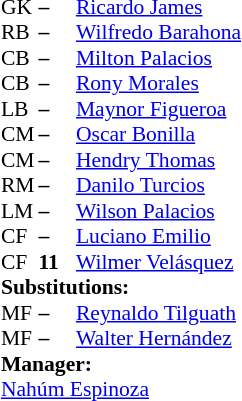<table style="font-size: 90%" cellspacing="0" cellpadding="0" align="center">
<tr>
<td colspan=4></td>
</tr>
<tr>
<th width="25"></th>
<th width="25"></th>
</tr>
<tr>
<td>GK</td>
<td><strong>–</strong></td>
<td> <a href='#'>Ricardo James</a></td>
</tr>
<tr>
<td>RB</td>
<td><strong>–</strong></td>
<td> <a href='#'>Wilfredo Barahona</a></td>
</tr>
<tr>
<td>CB</td>
<td><strong>–</strong></td>
<td> <a href='#'>Milton Palacios</a></td>
</tr>
<tr>
<td>CB</td>
<td><strong>–</strong></td>
<td> <a href='#'>Rony Morales</a></td>
</tr>
<tr>
<td>LB</td>
<td><strong>–</strong></td>
<td> <a href='#'>Maynor Figueroa</a></td>
</tr>
<tr>
<td>CM</td>
<td><strong>–</strong></td>
<td> <a href='#'>Oscar Bonilla</a></td>
</tr>
<tr>
<td>CM</td>
<td><strong>–</strong></td>
<td> <a href='#'>Hendry Thomas</a></td>
</tr>
<tr>
<td>RM</td>
<td><strong>–</strong></td>
<td> <a href='#'>Danilo Turcios</a></td>
<td></td>
<td></td>
</tr>
<tr>
<td>LM</td>
<td><strong>–</strong></td>
<td><a href='#'>Wilson Palacios</a></td>
</tr>
<tr>
<td>CF</td>
<td><strong>–</strong></td>
<td> <a href='#'>Luciano Emilio</a></td>
</tr>
<tr>
<td>CF</td>
<td><strong>11</strong></td>
<td><a href='#'>Wilmer Velásquez</a></td>
<td></td>
<td></td>
</tr>
<tr>
<td colspan=3><strong>Substitutions:</strong></td>
</tr>
<tr>
<td>MF</td>
<td><strong>–</strong></td>
<td> <a href='#'>Reynaldo Tilguath</a></td>
<td></td>
<td></td>
</tr>
<tr>
<td>MF</td>
<td><strong>–</strong></td>
<td> <a href='#'>Walter Hernández</a></td>
<td></td>
<td></td>
</tr>
<tr>
<td colspan=3><strong>Manager:</strong></td>
</tr>
<tr>
<td colspan=3> <a href='#'>Nahúm Espinoza</a></td>
</tr>
</table>
